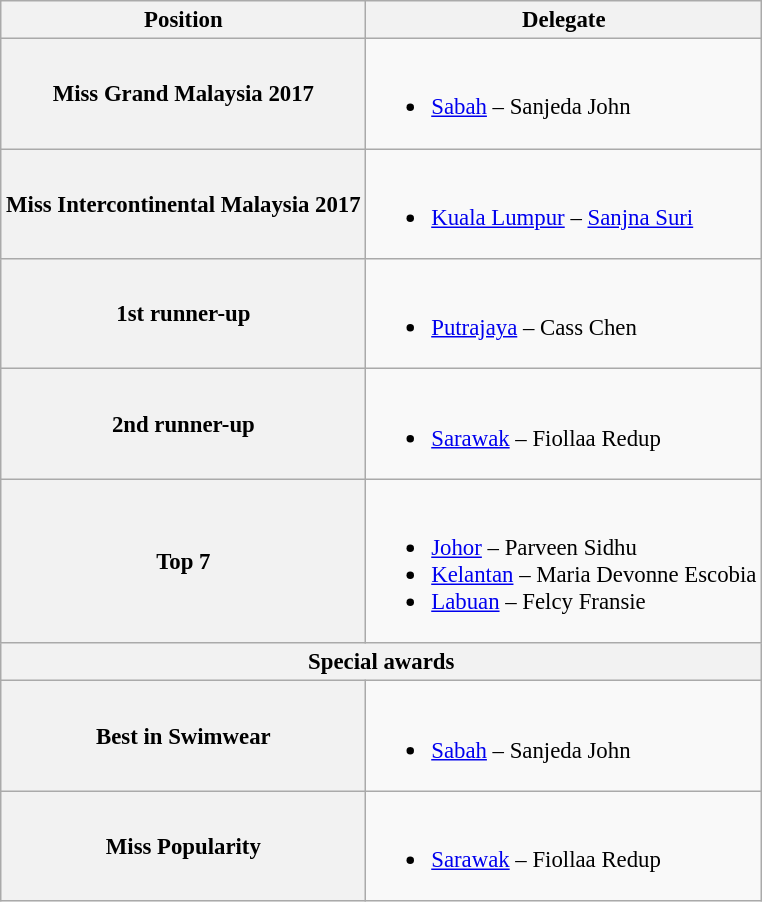<table class="wikitable" style="font-size: 95%";>
<tr>
<th>Position</th>
<th>Delegate</th>
</tr>
<tr>
<th>Miss Grand Malaysia 2017</th>
<td><br><ul><li><a href='#'>Sabah</a> – Sanjeda John</li></ul></td>
</tr>
<tr>
<th>Miss Intercontinental Malaysia 2017</th>
<td><br><ul><li><a href='#'>Kuala Lumpur</a> – <a href='#'>Sanjna Suri</a></li></ul></td>
</tr>
<tr>
<th>1st runner-up</th>
<td><br><ul><li><a href='#'>Putrajaya</a> – Cass Chen</li></ul></td>
</tr>
<tr>
<th>2nd runner-up</th>
<td><br><ul><li><a href='#'>Sarawak</a> – Fiollaa Redup</li></ul></td>
</tr>
<tr>
<th>Top 7</th>
<td><br><ul><li><a href='#'>Johor</a> – Parveen Sidhu</li><li><a href='#'>Kelantan</a> – Maria Devonne Escobia</li><li><a href='#'>Labuan</a> – Felcy Fransie</li></ul></td>
</tr>
<tr>
<th colspan=2>Special awards</th>
</tr>
<tr>
<th>Best in Swimwear</th>
<td><br><ul><li><a href='#'>Sabah</a> – Sanjeda John</li></ul></td>
</tr>
<tr>
<th>Miss Popularity</th>
<td><br><ul><li><a href='#'>Sarawak</a> – Fiollaa Redup</li></ul></td>
</tr>
</table>
